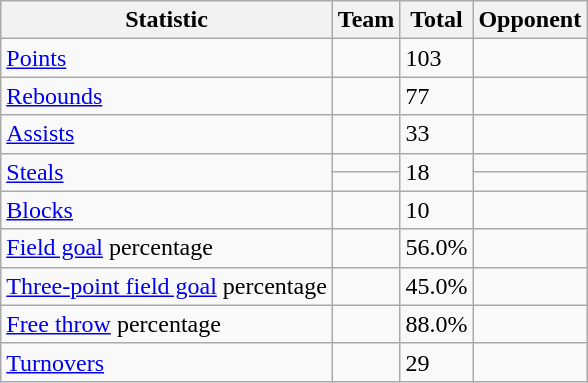<table class="wikitable">
<tr>
<th>Statistic</th>
<th>Team</th>
<th>Total</th>
<th>Opponent</th>
</tr>
<tr>
<td><a href='#'>Points</a></td>
<td></td>
<td>103</td>
<td></td>
</tr>
<tr>
<td><a href='#'>Rebounds</a></td>
<td></td>
<td>77</td>
<td></td>
</tr>
<tr>
<td><a href='#'>Assists</a></td>
<td></td>
<td>33</td>
<td></td>
</tr>
<tr>
<td rowspan="2"><a href='#'>Steals</a></td>
<td></td>
<td rowspan="2">18</td>
<td></td>
</tr>
<tr>
<td></td>
<td></td>
</tr>
<tr>
<td><a href='#'>Blocks</a></td>
<td></td>
<td>10</td>
<td></td>
</tr>
<tr>
<td><a href='#'>Field goal</a> percentage</td>
<td></td>
<td>56.0%</td>
<td></td>
</tr>
<tr>
<td><a href='#'>Three-point field goal</a> percentage</td>
<td></td>
<td>45.0%</td>
<td></td>
</tr>
<tr>
<td><a href='#'>Free throw</a> percentage</td>
<td></td>
<td>88.0%</td>
<td></td>
</tr>
<tr>
<td><a href='#'>Turnovers</a></td>
<td></td>
<td>29</td>
<td></td>
</tr>
</table>
